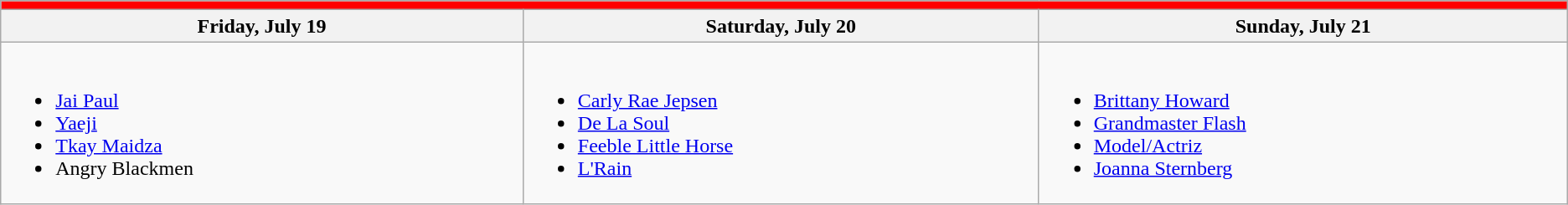<table class="wikitable">
<tr>
<td colspan="3" align="center" bgcolor="#FF0000"><strong></strong></td>
</tr>
<tr>
<th width="500">Friday, July 19</th>
<th width="500">Saturday, July 20</th>
<th width="500">Sunday, July 21</th>
</tr>
<tr valign="top">
<td><br><ul><li><a href='#'>Jai Paul</a></li><li><a href='#'>Yaeji</a></li><li><a href='#'>Tkay Maidza</a></li><li>Angry Blackmen</li></ul></td>
<td><br><ul><li><a href='#'>Carly Rae Jepsen</a></li><li><a href='#'>De La Soul</a></li><li><a href='#'>Feeble Little Horse</a></li><li><a href='#'>L'Rain</a></li></ul></td>
<td><br><ul><li><a href='#'>Brittany Howard</a></li><li><a href='#'>Grandmaster Flash</a></li><li><a href='#'>Model/Actriz</a></li><li><a href='#'>Joanna Sternberg</a></li></ul></td>
</tr>
</table>
